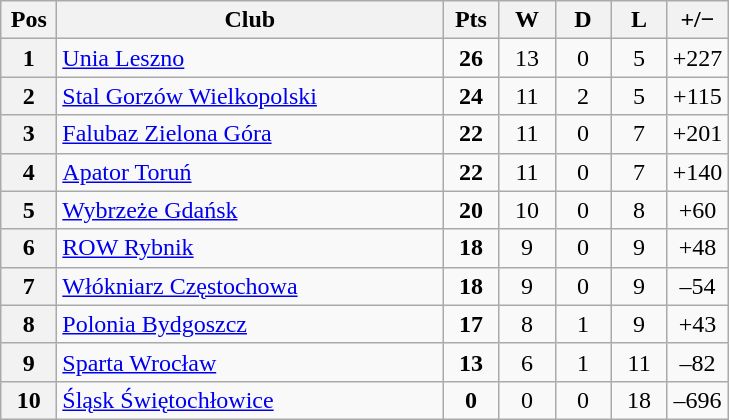<table class="wikitable">
<tr>
<th width=30>Pos</th>
<th width=250>Club</th>
<th width=30>Pts</th>
<th width=30>W</th>
<th width=30>D</th>
<th width=30>L</th>
<th width=30>+/−</th>
</tr>
<tr align=center >
<th>1</th>
<td align=left><a href='#'>Unia Leszno</a></td>
<td><strong>26</strong></td>
<td>13</td>
<td>0</td>
<td>5</td>
<td>+227</td>
</tr>
<tr align=center>
<th>2</th>
<td align=left><a href='#'>Stal Gorzów Wielkopolski</a></td>
<td><strong>24</strong></td>
<td>11</td>
<td>2</td>
<td>5</td>
<td>+115</td>
</tr>
<tr align=center>
<th>3</th>
<td align=left><a href='#'>Falubaz Zielona Góra</a></td>
<td><strong>22</strong></td>
<td>11</td>
<td>0</td>
<td>7</td>
<td>+201</td>
</tr>
<tr align=center>
<th>4</th>
<td align=left><a href='#'>Apator Toruń</a></td>
<td><strong>22</strong></td>
<td>11</td>
<td>0</td>
<td>7</td>
<td>+140</td>
</tr>
<tr align=center>
<th>5</th>
<td align=left><a href='#'>Wybrzeże Gdańsk</a></td>
<td><strong>20</strong></td>
<td>10</td>
<td>0</td>
<td>8</td>
<td>+60</td>
</tr>
<tr align=center>
<th>6</th>
<td align=left><a href='#'>ROW Rybnik</a></td>
<td><strong>18</strong></td>
<td>9</td>
<td>0</td>
<td>9</td>
<td>+48</td>
</tr>
<tr align=center>
<th>7</th>
<td align=left><a href='#'>Włókniarz Częstochowa</a></td>
<td><strong>18</strong></td>
<td>9</td>
<td>0</td>
<td>9</td>
<td>–54</td>
</tr>
<tr align=center>
<th>8</th>
<td align=left><a href='#'>Polonia Bydgoszcz</a></td>
<td><strong>17</strong></td>
<td>8</td>
<td>1</td>
<td>9</td>
<td>+43</td>
</tr>
<tr align=center>
<th>9</th>
<td align=left><a href='#'>Sparta Wrocław</a></td>
<td><strong>13</strong></td>
<td>6</td>
<td>1</td>
<td>11</td>
<td>–82</td>
</tr>
<tr align=center>
<th>10</th>
<td align=left><a href='#'>Śląsk Świętochłowice</a></td>
<td><strong>0</strong></td>
<td>0</td>
<td>0</td>
<td>18</td>
<td>–696</td>
</tr>
</table>
